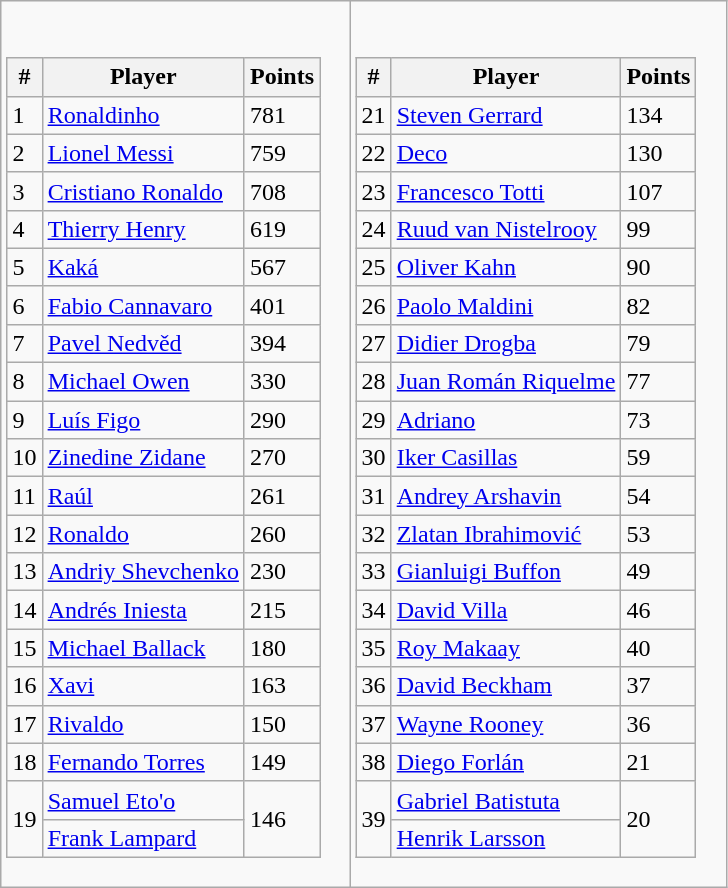<table class="wikitable">
<tr>
<td><br><table class="wikitable">
<tr>
<th>#</th>
<th>Player</th>
<th>Points</th>
</tr>
<tr>
<td>1</td>
<td> <a href='#'>Ronaldinho</a></td>
<td>781</td>
</tr>
<tr>
<td>2</td>
<td> <a href='#'>Lionel Messi</a></td>
<td>759</td>
</tr>
<tr>
<td>3</td>
<td> <a href='#'>Cristiano Ronaldo</a></td>
<td>708</td>
</tr>
<tr>
<td>4</td>
<td> <a href='#'>Thierry Henry</a></td>
<td>619</td>
</tr>
<tr>
<td>5</td>
<td> <a href='#'>Kaká</a></td>
<td>567</td>
</tr>
<tr>
<td>6</td>
<td> <a href='#'>Fabio Cannavaro</a></td>
<td>401</td>
</tr>
<tr>
<td>7</td>
<td> <a href='#'>Pavel Nedvěd</a></td>
<td>394</td>
</tr>
<tr>
<td>8</td>
<td> <a href='#'>Michael Owen</a></td>
<td>330</td>
</tr>
<tr>
<td>9</td>
<td> <a href='#'>Luís Figo</a></td>
<td>290</td>
</tr>
<tr>
<td>10</td>
<td> <a href='#'>Zinedine Zidane</a></td>
<td>270</td>
</tr>
<tr>
<td>11</td>
<td> <a href='#'>Raúl</a></td>
<td>261</td>
</tr>
<tr>
<td>12</td>
<td> <a href='#'>Ronaldo</a></td>
<td>260</td>
</tr>
<tr>
<td>13</td>
<td> <a href='#'>Andriy Shevchenko</a></td>
<td>230</td>
</tr>
<tr>
<td>14</td>
<td> <a href='#'>Andrés Iniesta</a></td>
<td>215</td>
</tr>
<tr>
<td>15</td>
<td> <a href='#'>Michael Ballack</a></td>
<td>180</td>
</tr>
<tr>
<td>16</td>
<td> <a href='#'>Xavi</a></td>
<td>163</td>
</tr>
<tr>
<td>17</td>
<td> <a href='#'>Rivaldo</a></td>
<td>150</td>
</tr>
<tr>
<td>18</td>
<td> <a href='#'>Fernando Torres</a></td>
<td>149</td>
</tr>
<tr>
<td rowspan="2">19</td>
<td> <a href='#'>Samuel Eto'o</a></td>
<td rowspan="2">146</td>
</tr>
<tr>
<td> <a href='#'>Frank Lampard</a></td>
</tr>
</table>
</td>
<td><br><table class="wikitable">
<tr>
<th>#</th>
<th>Player</th>
<th>Points</th>
</tr>
<tr>
<td>21</td>
<td> <a href='#'>Steven Gerrard</a></td>
<td>134</td>
</tr>
<tr>
<td>22</td>
<td> <a href='#'>Deco</a></td>
<td>130</td>
</tr>
<tr>
<td>23</td>
<td> <a href='#'>Francesco Totti</a></td>
<td>107</td>
</tr>
<tr>
<td>24</td>
<td> <a href='#'>Ruud van Nistelrooy</a></td>
<td>99</td>
</tr>
<tr>
<td>25</td>
<td> <a href='#'>Oliver Kahn</a></td>
<td>90</td>
</tr>
<tr>
<td>26</td>
<td> <a href='#'>Paolo Maldini</a></td>
<td>82</td>
</tr>
<tr>
<td>27</td>
<td> <a href='#'>Didier Drogba</a></td>
<td>79</td>
</tr>
<tr>
<td>28</td>
<td> <a href='#'>Juan Román Riquelme</a></td>
<td>77</td>
</tr>
<tr>
<td>29</td>
<td> <a href='#'>Adriano</a></td>
<td>73</td>
</tr>
<tr>
<td>30</td>
<td> <a href='#'>Iker Casillas</a></td>
<td>59</td>
</tr>
<tr>
<td>31</td>
<td> <a href='#'>Andrey Arshavin</a></td>
<td>54</td>
</tr>
<tr>
<td>32</td>
<td> <a href='#'>Zlatan Ibrahimović</a></td>
<td>53</td>
</tr>
<tr>
<td>33</td>
<td> <a href='#'>Gianluigi Buffon</a></td>
<td>49</td>
</tr>
<tr>
<td>34</td>
<td> <a href='#'>David Villa</a></td>
<td>46</td>
</tr>
<tr>
<td>35</td>
<td> <a href='#'>Roy Makaay</a></td>
<td>40</td>
</tr>
<tr>
<td>36</td>
<td> <a href='#'>David Beckham</a></td>
<td>37</td>
</tr>
<tr>
<td>37</td>
<td> <a href='#'>Wayne Rooney</a></td>
<td>36</td>
</tr>
<tr>
<td>38</td>
<td> <a href='#'>Diego Forlán</a></td>
<td>21</td>
</tr>
<tr>
<td rowspan="2">39</td>
<td> <a href='#'>Gabriel Batistuta</a></td>
<td rowspan="2">20</td>
</tr>
<tr>
<td> <a href='#'>Henrik Larsson</a></td>
</tr>
</table>
</td>
</tr>
</table>
